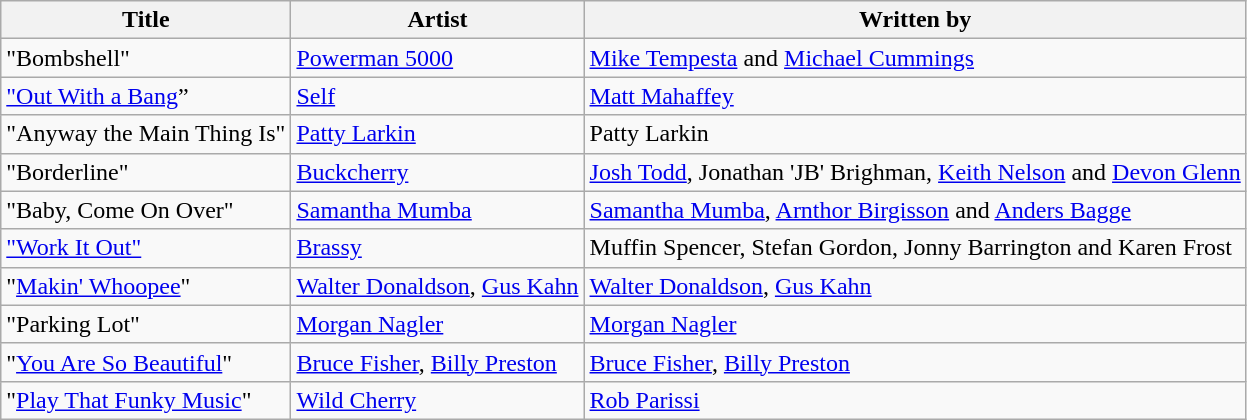<table class="wikitable">
<tr>
<th>Title</th>
<th>Artist</th>
<th>Written by</th>
</tr>
<tr>
<td>"Bombshell"</td>
<td><a href='#'>Powerman 5000</a></td>
<td><a href='#'>Mike Tempesta</a> and <a href='#'>Michael Cummings</a></td>
</tr>
<tr>
<td><a href='#'>"Out With a Bang</a>”</td>
<td><a href='#'>Self</a></td>
<td><a href='#'>Matt Mahaffey</a></td>
</tr>
<tr>
<td>"Anyway the Main Thing Is"</td>
<td><a href='#'>Patty Larkin</a></td>
<td>Patty Larkin</td>
</tr>
<tr>
<td>"Borderline"</td>
<td><a href='#'>Buckcherry</a></td>
<td><a href='#'>Josh Todd</a>, Jonathan 'JB' Brighman, <a href='#'>Keith Nelson</a> and <a href='#'>Devon Glenn</a></td>
</tr>
<tr>
<td>"Baby, Come On Over"</td>
<td><a href='#'>Samantha Mumba</a></td>
<td><a href='#'>Samantha Mumba</a>, <a href='#'>Arnthor Birgisson</a> and <a href='#'>Anders Bagge</a></td>
</tr>
<tr>
<td><a href='#'>"Work It Out"</a></td>
<td><a href='#'>Brassy</a></td>
<td>Muffin Spencer, Stefan Gordon, Jonny Barrington and Karen Frost</td>
</tr>
<tr>
<td>"<a href='#'>Makin' Whoopee</a>"</td>
<td><a href='#'>Walter Donaldson</a>, <a href='#'>Gus Kahn</a></td>
<td><a href='#'>Walter Donaldson</a>, <a href='#'>Gus Kahn</a></td>
</tr>
<tr>
<td>"Parking Lot"</td>
<td><a href='#'>Morgan Nagler</a></td>
<td><a href='#'>Morgan Nagler</a></td>
</tr>
<tr>
<td>"<a href='#'>You Are So Beautiful</a>"</td>
<td><a href='#'>Bruce Fisher</a>, <a href='#'>Billy Preston</a></td>
<td><a href='#'>Bruce Fisher</a>, <a href='#'>Billy Preston</a></td>
</tr>
<tr>
<td>"<a href='#'>Play That Funky Music</a>"</td>
<td><a href='#'>Wild Cherry</a></td>
<td><a href='#'>Rob Parissi</a></td>
</tr>
</table>
